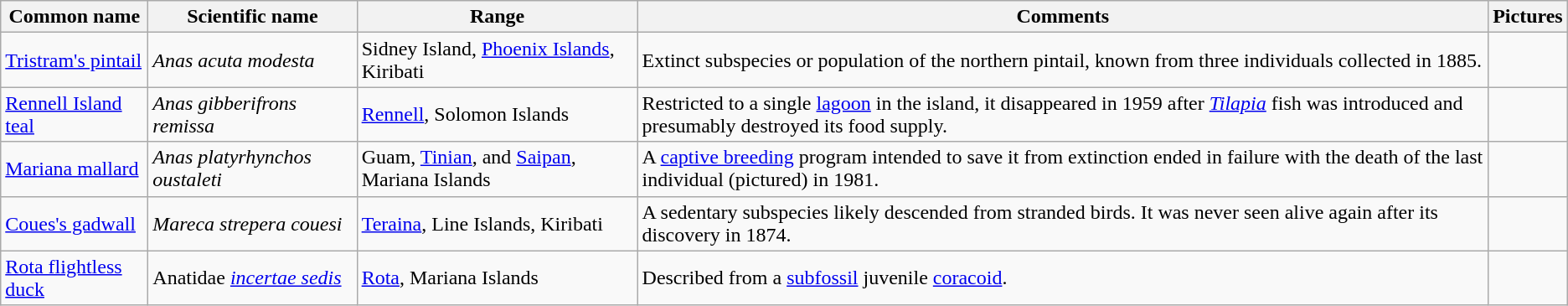<table class="wikitable sortable">
<tr>
<th>Common name</th>
<th>Scientific name</th>
<th>Range</th>
<th class="unsortable">Comments</th>
<th class="unsortable">Pictures</th>
</tr>
<tr>
<td><a href='#'>Tristram's pintail</a></td>
<td><em>Anas acuta modesta</em></td>
<td>Sidney Island, <a href='#'>Phoenix Islands</a>, Kiribati</td>
<td>Extinct subspecies or population of the northern pintail, known from three individuals collected in 1885.</td>
<td></td>
</tr>
<tr>
<td><a href='#'>Rennell Island teal</a></td>
<td><em>Anas gibberifrons remissa</em></td>
<td><a href='#'>Rennell</a>, Solomon Islands</td>
<td>Restricted to a single <a href='#'>lagoon</a> in the island, it disappeared in 1959 after <em><a href='#'>Tilapia</a></em> fish was introduced and presumably destroyed its food supply.</td>
<td></td>
</tr>
<tr>
<td><a href='#'>Mariana mallard</a></td>
<td><em>Anas platyrhynchos oustaleti</em></td>
<td>Guam, <a href='#'>Tinian</a>, and <a href='#'>Saipan</a>, Mariana Islands</td>
<td>A <a href='#'>captive breeding</a> program intended to save it from extinction ended in failure with the death of the last individual (pictured) in 1981.</td>
<td></td>
</tr>
<tr>
<td><a href='#'>Coues's gadwall</a></td>
<td><em>Mareca strepera couesi</em></td>
<td><a href='#'>Teraina</a>, Line Islands, Kiribati</td>
<td>A sedentary subspecies likely descended from stranded birds. It was never seen alive again after its discovery in 1874.</td>
<td></td>
</tr>
<tr>
<td><a href='#'>Rota flightless duck</a></td>
<td>Anatidae <em><a href='#'>incertae sedis</a></em></td>
<td><a href='#'>Rota</a>, Mariana Islands</td>
<td>Described from a <a href='#'>subfossil</a> juvenile <a href='#'>coracoid</a>.</td>
<td></td>
</tr>
</table>
